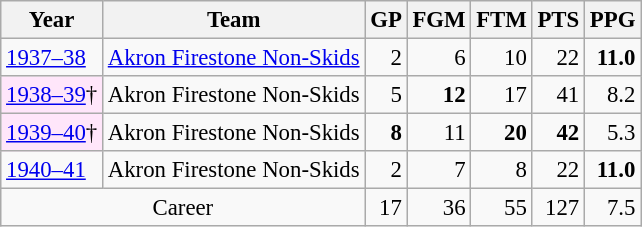<table class="wikitable sortable" style="font-size:95%; text-align:right;">
<tr>
<th>Year</th>
<th>Team</th>
<th>GP</th>
<th>FGM</th>
<th>FTM</th>
<th>PTS</th>
<th>PPG</th>
</tr>
<tr>
<td style="text-align:left;"><a href='#'>1937–38</a></td>
<td style="text-align:left;"><a href='#'>Akron Firestone Non-Skids</a></td>
<td>2</td>
<td>6</td>
<td>10</td>
<td>22</td>
<td><strong>11.0</strong></td>
</tr>
<tr>
<td style="text-align:left;background:#ffe6fa;"><a href='#'>1938–39</a>†</td>
<td style="text-align:left;">Akron Firestone Non-Skids</td>
<td>5</td>
<td><strong>12</strong></td>
<td>17</td>
<td>41</td>
<td>8.2</td>
</tr>
<tr>
<td style="text-align:left;background:#ffe6fa;"><a href='#'>1939–40</a>†</td>
<td style="text-align:left;">Akron Firestone Non-Skids</td>
<td><strong>8</strong></td>
<td>11</td>
<td><strong>20</strong></td>
<td><strong>42</strong></td>
<td>5.3</td>
</tr>
<tr>
<td style="text-align:left;"><a href='#'>1940–41</a></td>
<td style="text-align:left;">Akron Firestone Non-Skids</td>
<td>2</td>
<td>7</td>
<td>8</td>
<td>22</td>
<td><strong>11.0</strong></td>
</tr>
<tr>
<td style="text-align:center;" colspan="2">Career</td>
<td>17</td>
<td>36</td>
<td>55</td>
<td>127</td>
<td>7.5</td>
</tr>
</table>
